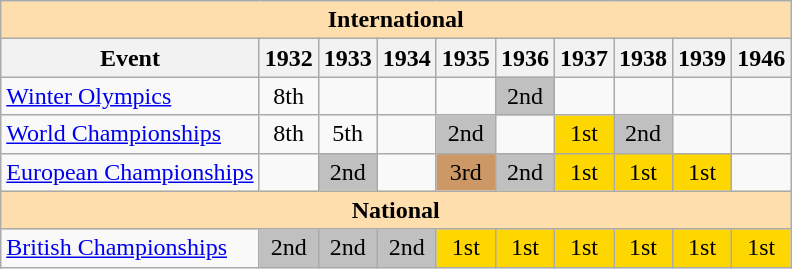<table class="wikitable" style="text-align:center">
<tr>
<th style="background-color: #ffdead; " colspan=10 align=center><strong>International</strong></th>
</tr>
<tr>
<th>Event</th>
<th>1932</th>
<th>1933</th>
<th>1934</th>
<th>1935</th>
<th>1936</th>
<th>1937</th>
<th>1938</th>
<th>1939</th>
<th>1946</th>
</tr>
<tr>
<td align=left><a href='#'>Winter Olympics</a></td>
<td>8th</td>
<td></td>
<td></td>
<td></td>
<td bgcolor=silver>2nd</td>
<td></td>
<td></td>
<td></td>
<td></td>
</tr>
<tr>
<td align=left><a href='#'>World Championships</a></td>
<td>8th</td>
<td>5th</td>
<td></td>
<td bgcolor=silver>2nd</td>
<td></td>
<td bgcolor=gold>1st</td>
<td bgcolor=silver>2nd</td>
<td></td>
<td></td>
</tr>
<tr>
<td align=left><a href='#'>European Championships</a></td>
<td></td>
<td bgcolor=silver>2nd</td>
<td></td>
<td bgcolor=cc9966>3rd</td>
<td bgcolor=silver>2nd</td>
<td bgcolor=gold>1st</td>
<td bgcolor=gold>1st</td>
<td bgcolor=gold>1st</td>
<td></td>
</tr>
<tr>
<th style="background-color: #ffdead; " colspan=10 align=center><strong>National</strong></th>
</tr>
<tr>
<td align=left><a href='#'>British Championships</a></td>
<td bgcolor=silver>2nd</td>
<td bgcolor=silver>2nd</td>
<td bgcolor=silver>2nd</td>
<td bgcolor=gold>1st</td>
<td bgcolor=gold>1st</td>
<td bgcolor=gold>1st</td>
<td bgcolor=gold>1st</td>
<td bgcolor=gold>1st</td>
<td bgcolor=gold>1st</td>
</tr>
</table>
